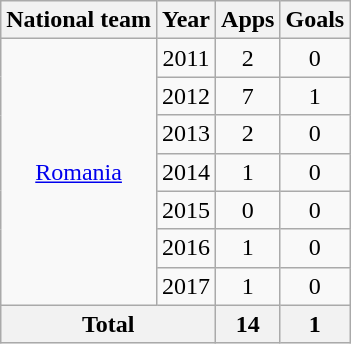<table class="wikitable" style="text-align: center;">
<tr>
<th>National team</th>
<th>Year</th>
<th>Apps</th>
<th>Goals</th>
</tr>
<tr>
<td rowspan="7"><a href='#'>Romania</a></td>
<td>2011</td>
<td>2</td>
<td>0</td>
</tr>
<tr>
<td>2012</td>
<td>7</td>
<td>1</td>
</tr>
<tr>
<td>2013</td>
<td>2</td>
<td>0</td>
</tr>
<tr>
<td>2014</td>
<td>1</td>
<td>0</td>
</tr>
<tr>
<td>2015</td>
<td>0</td>
<td>0</td>
</tr>
<tr>
<td>2016</td>
<td>1</td>
<td>0</td>
</tr>
<tr>
<td>2017</td>
<td>1</td>
<td>0</td>
</tr>
<tr>
<th colspan=2>Total</th>
<th>14</th>
<th>1</th>
</tr>
</table>
